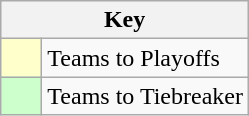<table class="wikitable" style="text-align: center;">
<tr>
<th colspan=2>Key</th>
</tr>
<tr>
<td style="background:#ffc; width:20px;"></td>
<td align=left>Teams to Playoffs</td>
</tr>
<tr>
<td style="background:#ccffcc; width:20px;"></td>
<td align=left>Teams to Tiebreaker</td>
</tr>
</table>
